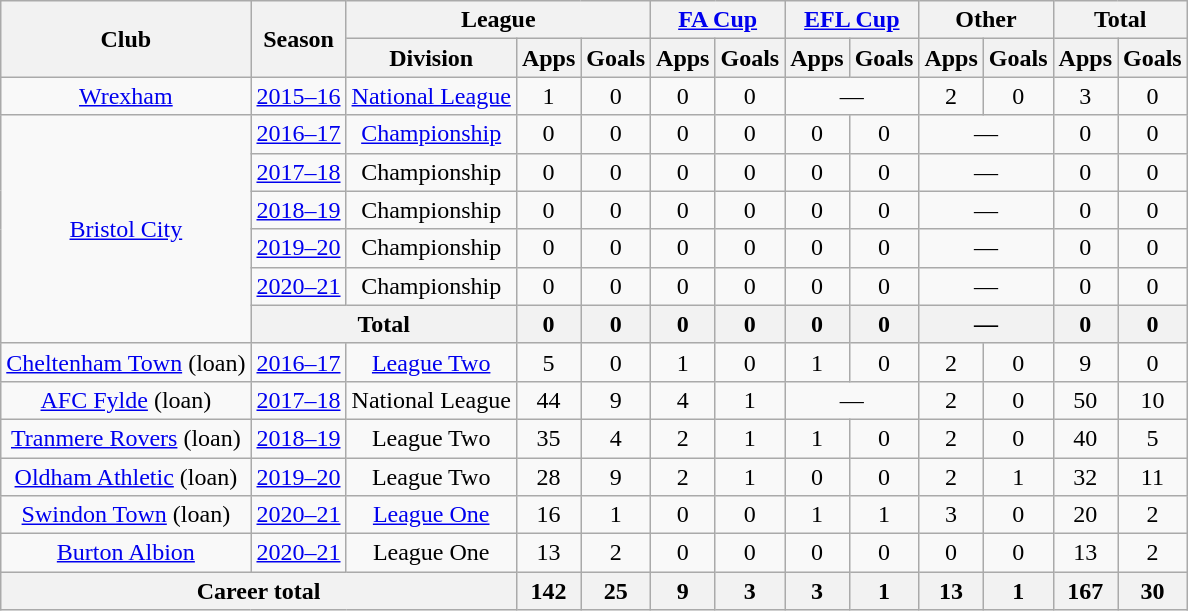<table class=wikitable style="text-align: center">
<tr>
<th rowspan=2>Club</th>
<th rowspan=2>Season</th>
<th colspan=3>League</th>
<th colspan=2><a href='#'>FA Cup</a></th>
<th colspan=2><a href='#'>EFL Cup</a></th>
<th colspan=2>Other</th>
<th colspan=2>Total</th>
</tr>
<tr>
<th>Division</th>
<th>Apps</th>
<th>Goals</th>
<th>Apps</th>
<th>Goals</th>
<th>Apps</th>
<th>Goals</th>
<th>Apps</th>
<th>Goals</th>
<th>Apps</th>
<th>Goals</th>
</tr>
<tr>
<td><a href='#'>Wrexham</a></td>
<td><a href='#'>2015–16</a></td>
<td><a href='#'>National League</a></td>
<td>1</td>
<td>0</td>
<td>0</td>
<td>0</td>
<td colspan=2>—</td>
<td>2</td>
<td>0</td>
<td>3</td>
<td>0</td>
</tr>
<tr>
<td rowspan=6><a href='#'>Bristol City</a></td>
<td><a href='#'>2016–17</a></td>
<td><a href='#'>Championship</a></td>
<td>0</td>
<td>0</td>
<td>0</td>
<td>0</td>
<td>0</td>
<td>0</td>
<td colspan=2>—</td>
<td>0</td>
<td>0</td>
</tr>
<tr>
<td><a href='#'>2017–18</a></td>
<td>Championship</td>
<td>0</td>
<td>0</td>
<td>0</td>
<td>0</td>
<td>0</td>
<td>0</td>
<td colspan=2>—</td>
<td>0</td>
<td>0</td>
</tr>
<tr>
<td><a href='#'>2018–19</a></td>
<td>Championship</td>
<td>0</td>
<td>0</td>
<td>0</td>
<td>0</td>
<td>0</td>
<td>0</td>
<td colspan=2>—</td>
<td>0</td>
<td>0</td>
</tr>
<tr>
<td><a href='#'>2019–20</a></td>
<td>Championship</td>
<td>0</td>
<td>0</td>
<td>0</td>
<td>0</td>
<td>0</td>
<td>0</td>
<td colspan=2>—</td>
<td>0</td>
<td>0</td>
</tr>
<tr>
<td><a href='#'>2020–21</a></td>
<td>Championship</td>
<td>0</td>
<td>0</td>
<td>0</td>
<td>0</td>
<td>0</td>
<td>0</td>
<td colspan=2>—</td>
<td>0</td>
<td>0</td>
</tr>
<tr>
<th colspan=2>Total</th>
<th>0</th>
<th>0</th>
<th>0</th>
<th>0</th>
<th>0</th>
<th>0</th>
<th colspan=2>—</th>
<th>0</th>
<th>0</th>
</tr>
<tr>
<td><a href='#'>Cheltenham Town</a> (loan)</td>
<td><a href='#'>2016–17</a></td>
<td><a href='#'>League Two</a></td>
<td>5</td>
<td>0</td>
<td>1</td>
<td>0</td>
<td>1</td>
<td>0</td>
<td>2</td>
<td>0</td>
<td>9</td>
<td>0</td>
</tr>
<tr>
<td><a href='#'>AFC Fylde</a> (loan)</td>
<td><a href='#'>2017–18</a></td>
<td>National League</td>
<td>44</td>
<td>9</td>
<td>4</td>
<td>1</td>
<td colspan=2>—</td>
<td>2</td>
<td>0</td>
<td>50</td>
<td>10</td>
</tr>
<tr>
<td><a href='#'>Tranmere Rovers</a> (loan)</td>
<td><a href='#'>2018–19</a></td>
<td>League Two</td>
<td>35</td>
<td>4</td>
<td>2</td>
<td>1</td>
<td>1</td>
<td>0</td>
<td>2</td>
<td>0</td>
<td>40</td>
<td>5</td>
</tr>
<tr>
<td><a href='#'>Oldham Athletic</a> (loan)</td>
<td><a href='#'>2019–20</a></td>
<td>League Two</td>
<td>28</td>
<td>9</td>
<td>2</td>
<td>1</td>
<td>0</td>
<td>0</td>
<td>2</td>
<td>1</td>
<td>32</td>
<td>11</td>
</tr>
<tr>
<td><a href='#'>Swindon Town</a> (loan)</td>
<td><a href='#'>2020–21</a></td>
<td><a href='#'>League One</a></td>
<td>16</td>
<td>1</td>
<td>0</td>
<td>0</td>
<td>1</td>
<td>1</td>
<td>3</td>
<td>0</td>
<td>20</td>
<td>2</td>
</tr>
<tr>
<td><a href='#'>Burton Albion</a></td>
<td><a href='#'>2020–21</a></td>
<td>League One</td>
<td>13</td>
<td>2</td>
<td>0</td>
<td>0</td>
<td>0</td>
<td>0</td>
<td>0</td>
<td>0</td>
<td>13</td>
<td>2</td>
</tr>
<tr>
<th colspan=3>Career total</th>
<th>142</th>
<th>25</th>
<th>9</th>
<th>3</th>
<th>3</th>
<th>1</th>
<th>13</th>
<th>1</th>
<th>167</th>
<th>30</th>
</tr>
</table>
